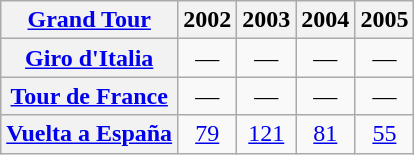<table class="wikitable plainrowheaders">
<tr>
<th scope="col"><a href='#'>Grand Tour</a></th>
<th scope="col">2002</th>
<th scope="col">2003</th>
<th scope="col">2004</th>
<th scope="col">2005</th>
</tr>
<tr style="text-align:center;">
<th scope="row"> <a href='#'>Giro d'Italia</a></th>
<td>—</td>
<td>—</td>
<td>—</td>
<td>—</td>
</tr>
<tr style="text-align:center;">
<th scope="row"> <a href='#'>Tour de France</a></th>
<td>—</td>
<td>—</td>
<td>—</td>
<td>—</td>
</tr>
<tr style="text-align:center;">
<th scope="row"> <a href='#'>Vuelta a España</a></th>
<td style="text-align:center;"><a href='#'>79</a></td>
<td style="text-align:center;"><a href='#'>121</a></td>
<td style="text-align:center;"><a href='#'>81</a></td>
<td style="text-align:center;"><a href='#'>55</a></td>
</tr>
</table>
